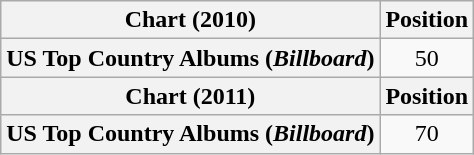<table class="wikitable plainrowheaders" style="text-align:center">
<tr>
<th scope="col">Chart (2010)</th>
<th scope="col">Position</th>
</tr>
<tr>
<th scope="row">US Top Country Albums (<em>Billboard</em>)</th>
<td>50</td>
</tr>
<tr>
<th scope="col">Chart (2011)</th>
<th scope="col">Position</th>
</tr>
<tr>
<th scope="row">US Top Country Albums (<em>Billboard</em>)</th>
<td>70</td>
</tr>
</table>
